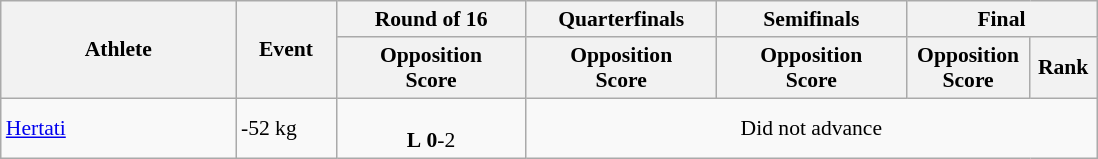<table class=wikitable style="font-size:90%; text-align:center">
<tr>
<th width=150 rowspan="2">Athlete</th>
<th width=60 rowspan="2">Event</th>
<th width=120>Round of 16</th>
<th width=120>Quarterfinals</th>
<th width=120>Semifinals</th>
<th width=120 colspan="2">Final</th>
</tr>
<tr>
<th>Opposition<br>Score</th>
<th>Opposition<br>Score</th>
<th>Opposition<br>Score</th>
<th>Opposition<br>Score</th>
<th>Rank</th>
</tr>
<tr>
<td align=left><a href='#'>Hertati</a></td>
<td align=left>-52 kg</td>
<td> <br><strong>L</strong> <strong>0</strong>-2</td>
<td colspan="4" align="center">Did not advance</td>
</tr>
</table>
